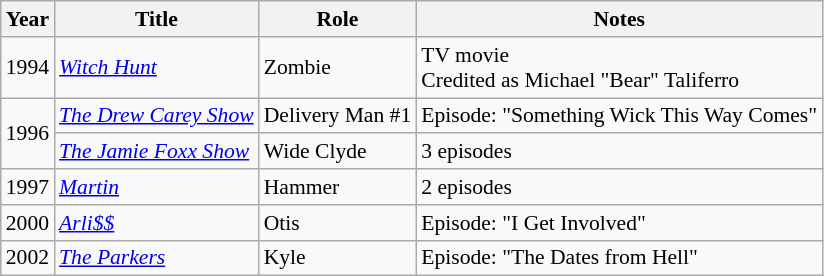<table class="wikitable" style="font-size: 90%;">
<tr>
<th>Year</th>
<th>Title</th>
<th>Role</th>
<th>Notes</th>
</tr>
<tr>
<td>1994</td>
<td><em><a href='#'>Witch Hunt</a></em></td>
<td>Zombie</td>
<td>TV movie<br> Credited as Michael "Bear" Taliferro</td>
</tr>
<tr>
<td rowspan="2">1996</td>
<td><em><a href='#'>The Drew Carey Show</a></em></td>
<td>Delivery Man #1</td>
<td>Episode: "Something Wick This Way Comes"</td>
</tr>
<tr>
<td><em><a href='#'>The Jamie Foxx Show</a></em></td>
<td>Wide Clyde</td>
<td>3 episodes</td>
</tr>
<tr>
<td>1997</td>
<td><em><a href='#'>Martin</a></em></td>
<td>Hammer</td>
<td>2 episodes</td>
</tr>
<tr>
<td>2000</td>
<td><em><a href='#'>Arli$$</a></em></td>
<td>Otis</td>
<td>Episode: "I Get Involved"</td>
</tr>
<tr>
<td>2002</td>
<td><em><a href='#'>The Parkers</a></em></td>
<td>Kyle</td>
<td>Episode: "The Dates from Hell"</td>
</tr>
</table>
